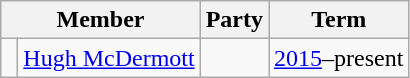<table class="wikitable">
<tr>
<th colspan=2>Member</th>
<th>Party</th>
<th>Term</th>
</tr>
<tr>
<td> </td>
<td><a href='#'>Hugh McDermott</a></td>
<td></td>
<td><a href='#'>2015</a>–present</td>
</tr>
</table>
